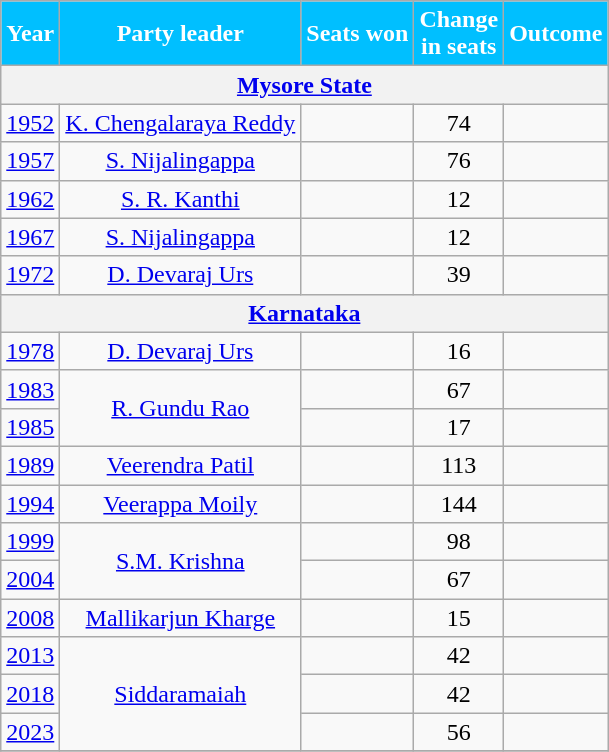<table class="wikitable sortable" style="text-align:center;">
<tr>
<th style="background-color:#00BFFF; color:white">Year</th>
<th style="background-color:#00BFFF; color:white">Party leader</th>
<th style="background-color:#00BFFF; color:white">Seats won</th>
<th style="background-color:#00BFFF; color:white">Change<br>in seats</th>
<th style="background-color:#00BFFF; color:white">Outcome</th>
</tr>
<tr>
<th colspan=11><a href='#'>Mysore State</a></th>
</tr>
<tr>
<td><a href='#'>1952</a></td>
<td rowspan="1"><a href='#'>K. Chengalaraya Reddy</a></td>
<td></td>
<td> 74</td>
<td></td>
</tr>
<tr>
<td><a href='#'>1957</a></td>
<td rowspan="1"><a href='#'>S. Nijalingappa</a></td>
<td></td>
<td> 76</td>
<td></td>
</tr>
<tr>
<td><a href='#'>1962</a></td>
<td rowspan="1"><a href='#'>S. R. Kanthi</a></td>
<td></td>
<td> 12</td>
<td></td>
</tr>
<tr>
<td><a href='#'>1967</a></td>
<td rowspan="1"><a href='#'>S. Nijalingappa</a></td>
<td></td>
<td> 12</td>
<td></td>
</tr>
<tr>
<td><a href='#'>1972</a></td>
<td rowspan="1"><a href='#'>D. Devaraj Urs</a></td>
<td></td>
<td> 39</td>
<td></td>
</tr>
<tr>
<th colspan=11><a href='#'>Karnataka</a></th>
</tr>
<tr>
<td><a href='#'>1978</a></td>
<td rowspan="1"><a href='#'>D. Devaraj Urs</a></td>
<td></td>
<td> 16</td>
<td></td>
</tr>
<tr>
<td><a href='#'>1983</a></td>
<td rowspan="2"><a href='#'>R. Gundu Rao</a></td>
<td></td>
<td> 67</td>
<td></td>
</tr>
<tr>
<td><a href='#'>1985</a></td>
<td></td>
<td> 17</td>
<td></td>
</tr>
<tr>
<td><a href='#'>1989</a></td>
<td rowspan="1"><a href='#'>Veerendra Patil</a></td>
<td></td>
<td> 113</td>
<td></td>
</tr>
<tr>
<td><a href='#'>1994</a></td>
<td rowspan="1"><a href='#'>Veerappa Moily</a></td>
<td></td>
<td> 144</td>
<td></td>
</tr>
<tr>
<td><a href='#'>1999</a></td>
<td rowspan="2"><a href='#'>S.M. Krishna</a></td>
<td></td>
<td> 98</td>
<td></td>
</tr>
<tr>
<td><a href='#'>2004</a></td>
<td></td>
<td> 67</td>
<td></td>
</tr>
<tr>
<td><a href='#'>2008</a></td>
<td><a href='#'>Mallikarjun Kharge</a></td>
<td></td>
<td> 15</td>
<td></td>
</tr>
<tr>
<td><a href='#'>2013</a></td>
<td rowspan="3"><a href='#'>Siddaramaiah</a></td>
<td></td>
<td> 42</td>
<td></td>
</tr>
<tr>
<td><a href='#'>2018</a></td>
<td></td>
<td> 42</td>
<td></td>
</tr>
<tr>
<td><a href='#'>2023</a></td>
<td></td>
<td> 56</td>
<td></td>
</tr>
<tr>
</tr>
</table>
